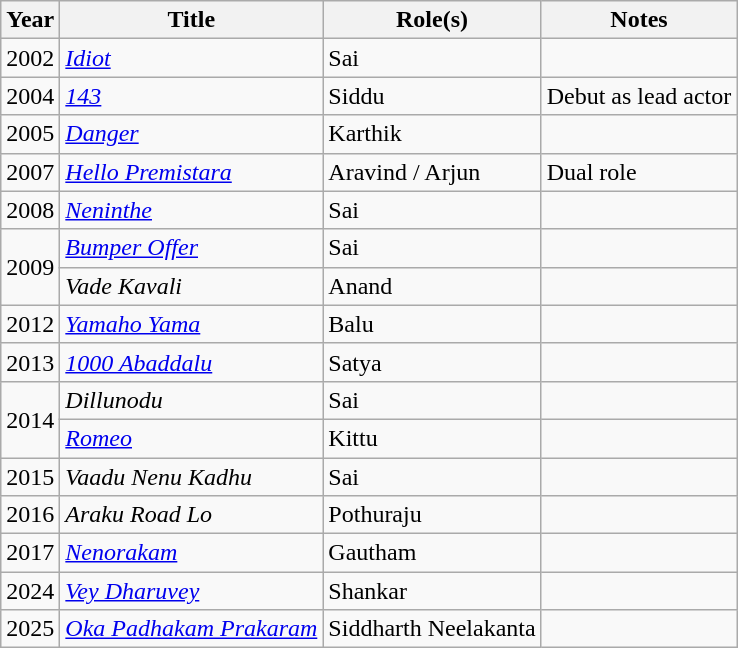<table class="wikitable sortable">
<tr>
<th>Year</th>
<th>Title</th>
<th>Role(s)</th>
<th class="unsortable">Notes</th>
</tr>
<tr>
<td>2002</td>
<td><em><a href='#'>Idiot</a></em></td>
<td>Sai</td>
<td></td>
</tr>
<tr>
<td>2004</td>
<td><em><a href='#'>143</a></em></td>
<td>Siddu</td>
<td>Debut as lead actor</td>
</tr>
<tr>
<td>2005</td>
<td><em><a href='#'>Danger</a></em></td>
<td>Karthik</td>
<td></td>
</tr>
<tr>
<td>2007</td>
<td><em><a href='#'>Hello Premistara</a></em></td>
<td>Aravind / Arjun</td>
<td>Dual role</td>
</tr>
<tr>
<td>2008</td>
<td><em><a href='#'>Neninthe</a></em></td>
<td>Sai</td>
<td></td>
</tr>
<tr>
<td rowspan="2">2009</td>
<td><em><a href='#'>Bumper Offer</a></em></td>
<td>Sai</td>
<td></td>
</tr>
<tr>
<td><em>Vade Kavali</em></td>
<td>Anand</td>
<td></td>
</tr>
<tr>
<td>2012</td>
<td><em><a href='#'>Yamaho Yama</a></em></td>
<td>Balu</td>
<td></td>
</tr>
<tr>
<td>2013</td>
<td><em><a href='#'>1000 Abaddalu</a></em></td>
<td>Satya</td>
<td></td>
</tr>
<tr>
<td rowspan="2">2014</td>
<td><em>Dillunodu </em></td>
<td>Sai</td>
<td></td>
</tr>
<tr>
<td><em><a href='#'>Romeo</a></em></td>
<td>Kittu</td>
<td></td>
</tr>
<tr>
<td>2015</td>
<td><em>Vaadu Nenu Kadhu</em></td>
<td>Sai</td>
<td></td>
</tr>
<tr>
<td>2016</td>
<td><em>Araku Road Lo</em></td>
<td>Pothuraju</td>
<td></td>
</tr>
<tr>
<td>2017</td>
<td><em><a href='#'>Nenorakam</a></em></td>
<td>Gautham</td>
<td></td>
</tr>
<tr>
<td>2024</td>
<td><em><a href='#'>Vey Dharuvey</a></em></td>
<td>Shankar</td>
<td></td>
</tr>
<tr>
<td>2025</td>
<td><a href='#'><em>Oka Padhakam Prakaram</em></a></td>
<td>Siddharth Neelakanta</td>
<td></td>
</tr>
</table>
